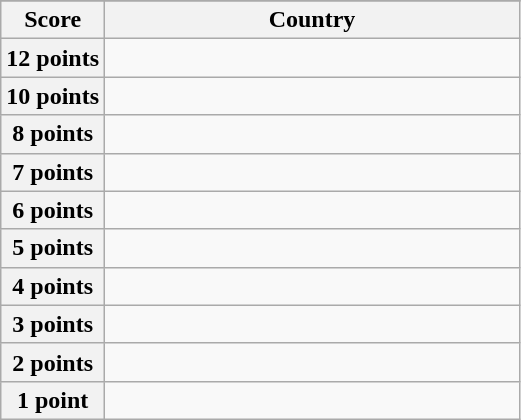<table class="wikitable">
<tr>
</tr>
<tr>
<th scope="col" width="20%">Score</th>
<th scope="col">Country</th>
</tr>
<tr>
<th scope="row">12 points</th>
<td></td>
</tr>
<tr>
<th scope="row">10 points</th>
<td></td>
</tr>
<tr>
<th scope="row">8 points</th>
<td></td>
</tr>
<tr>
<th scope="row">7 points</th>
<td></td>
</tr>
<tr>
<th scope="row">6 points</th>
<td></td>
</tr>
<tr>
<th scope="row">5 points</th>
<td></td>
</tr>
<tr>
<th scope="row">4 points</th>
<td></td>
</tr>
<tr>
<th scope="row">3 points</th>
<td></td>
</tr>
<tr>
<th scope="row">2 points</th>
<td></td>
</tr>
<tr>
<th scope="row">1 point</th>
<td></td>
</tr>
</table>
